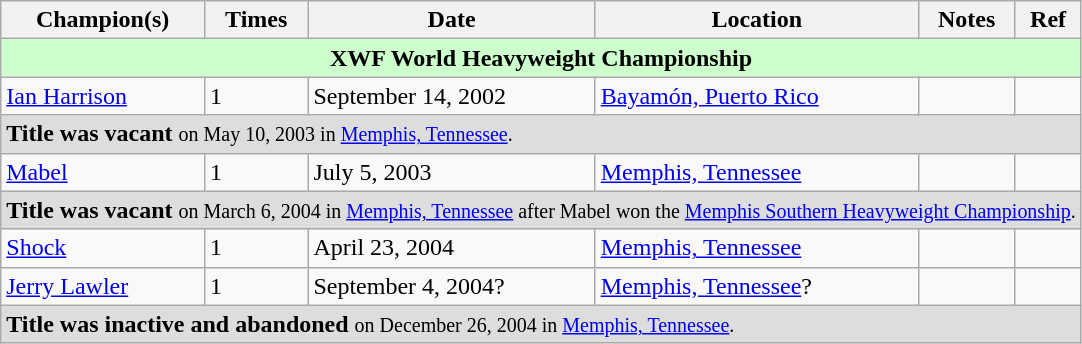<table class="wikitable">
<tr>
<th>Champion(s)</th>
<th>Times</th>
<th>Date</th>
<th>Location</th>
<th>Notes</th>
<th>Ref</th>
</tr>
<tr>
<td align=center colspan=6 style="background: #ccffcc;"><strong>XWF World Heavyweight Championship</strong></td>
</tr>
<tr>
<td><a href='#'>Ian Harrison</a></td>
<td>1</td>
<td>September 14, 2002</td>
<td><a href='#'>Bayamón, Puerto Rico</a></td>
<td></td>
<td></td>
</tr>
<tr>
<td colspan=6 style="background: #dddddd;"><strong>Title was vacant</strong> <small> on May 10, 2003 in <a href='#'>Memphis, Tennessee</a>.</small></td>
</tr>
<tr>
<td><a href='#'>Mabel</a></td>
<td>1</td>
<td>July 5, 2003</td>
<td><a href='#'>Memphis, Tennessee</a></td>
<td></td>
<td></td>
</tr>
<tr>
<td colspan=6 style="background: #dddddd;"><strong>Title was vacant</strong> <small> on March 6, 2004 in <a href='#'>Memphis, Tennessee</a> after Mabel won the <a href='#'>Memphis Southern Heavyweight Championship</a>.</small></td>
</tr>
<tr>
<td><a href='#'>Shock</a></td>
<td>1</td>
<td>April 23, 2004</td>
<td><a href='#'>Memphis, Tennessee</a></td>
<td></td>
<td></td>
</tr>
<tr>
<td><a href='#'>Jerry Lawler</a></td>
<td>1</td>
<td>September 4, 2004?</td>
<td><a href='#'>Memphis, Tennessee</a>?</td>
<td></td>
<td></td>
</tr>
<tr>
<td colspan=6 style="background: #dddddd;"><strong>Title was inactive and abandoned</strong> <small> on December 26, 2004 in <a href='#'>Memphis, Tennessee</a>.</small></td>
</tr>
</table>
